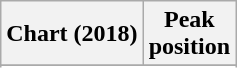<table class="wikitable sortable plainrowheaders">
<tr>
<th scope="col">Chart (2018)</th>
<th scope="col">Peak<br>position</th>
</tr>
<tr>
</tr>
<tr>
</tr>
</table>
